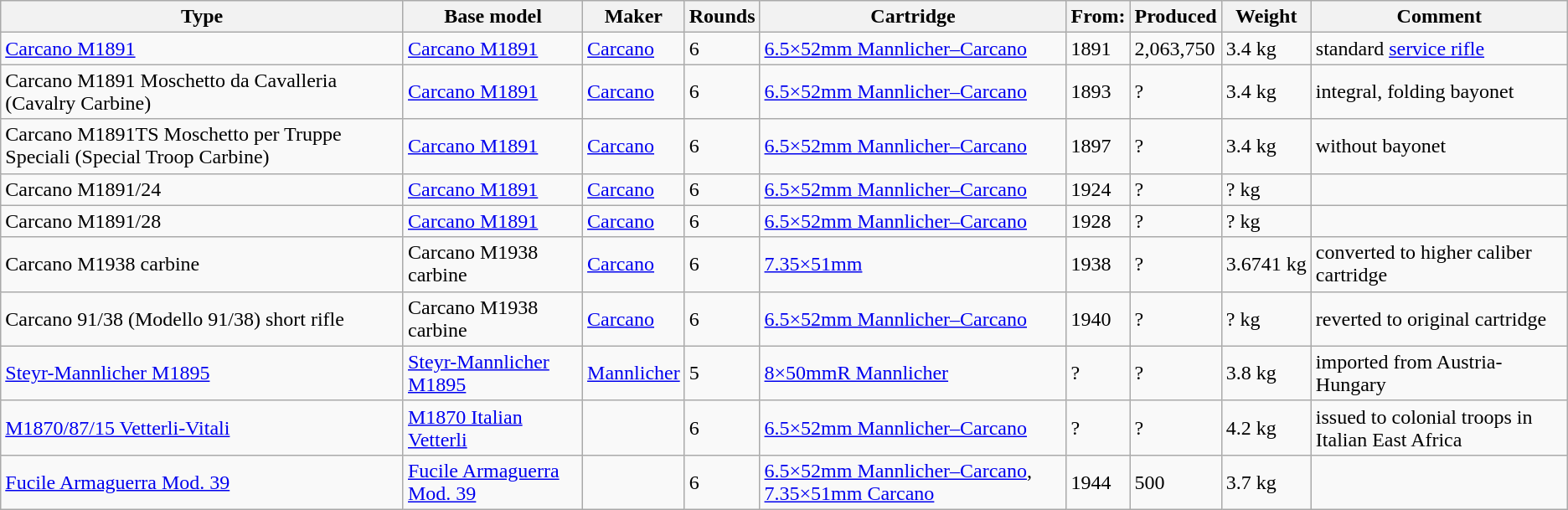<table class="wikitable sortable">
<tr>
<th>Type</th>
<th>Base model</th>
<th>Maker</th>
<th>Rounds</th>
<th>Cartridge</th>
<th>From:</th>
<th>Produced</th>
<th>Weight</th>
<th>Comment</th>
</tr>
<tr>
<td><a href='#'>Carcano M1891</a></td>
<td><a href='#'>Carcano M1891</a></td>
<td><a href='#'>Carcano</a></td>
<td>6</td>
<td><a href='#'>6.5×52mm Mannlicher–Carcano</a></td>
<td>1891</td>
<td>2,063,750</td>
<td>3.4 kg</td>
<td>standard <a href='#'>service rifle</a></td>
</tr>
<tr>
<td>Carcano M1891 Moschetto da Cavalleria (Cavalry Carbine)</td>
<td><a href='#'>Carcano M1891</a></td>
<td><a href='#'>Carcano</a></td>
<td>6</td>
<td><a href='#'>6.5×52mm Mannlicher–Carcano</a></td>
<td>1893</td>
<td>?</td>
<td>3.4 kg</td>
<td>integral, folding bayonet</td>
</tr>
<tr>
<td>Carcano M1891TS Moschetto per Truppe Speciali (Special Troop Carbine)</td>
<td><a href='#'>Carcano M1891</a></td>
<td><a href='#'>Carcano</a></td>
<td>6</td>
<td><a href='#'>6.5×52mm Mannlicher–Carcano</a></td>
<td>1897</td>
<td>?</td>
<td>3.4 kg</td>
<td>without bayonet</td>
</tr>
<tr>
<td>Carcano M1891/24</td>
<td><a href='#'>Carcano M1891</a></td>
<td><a href='#'>Carcano</a></td>
<td>6</td>
<td><a href='#'>6.5×52mm Mannlicher–Carcano</a></td>
<td>1924</td>
<td>?</td>
<td>? kg</td>
<td></td>
</tr>
<tr>
<td>Carcano M1891/28</td>
<td><a href='#'>Carcano M1891</a></td>
<td><a href='#'>Carcano</a></td>
<td>6</td>
<td><a href='#'>6.5×52mm Mannlicher–Carcano</a></td>
<td>1928</td>
<td>?</td>
<td>? kg</td>
<td></td>
</tr>
<tr>
<td>Carcano M1938 carbine</td>
<td>Carcano M1938 carbine</td>
<td><a href='#'>Carcano</a></td>
<td>6</td>
<td><a href='#'>7.35×51mm</a></td>
<td>1938</td>
<td>?</td>
<td>3.6741 kg</td>
<td>converted to higher caliber cartridge</td>
</tr>
<tr>
<td>Carcano 91/38 (Modello 91/38) short rifle</td>
<td>Carcano M1938 carbine</td>
<td><a href='#'>Carcano</a></td>
<td>6</td>
<td><a href='#'>6.5×52mm Mannlicher–Carcano</a></td>
<td>1940</td>
<td>?</td>
<td>? kg</td>
<td>reverted to original cartridge</td>
</tr>
<tr>
<td><a href='#'>Steyr-Mannlicher M1895</a></td>
<td><a href='#'>Steyr-Mannlicher M1895</a></td>
<td><a href='#'>Mannlicher</a></td>
<td>5</td>
<td><a href='#'>8×50mmR Mannlicher</a></td>
<td>?</td>
<td>?</td>
<td>3.8 kg</td>
<td>imported from Austria-Hungary</td>
</tr>
<tr>
<td><a href='#'>M1870/87/15 Vetterli-Vitali</a></td>
<td><a href='#'>M1870 Italian Vetterli</a></td>
<td></td>
<td>6</td>
<td><a href='#'>6.5×52mm Mannlicher–Carcano</a></td>
<td>?</td>
<td>?</td>
<td>4.2 kg</td>
<td>issued to colonial troops in Italian East Africa</td>
</tr>
<tr>
<td><a href='#'>Fucile Armaguerra Mod. 39</a></td>
<td><a href='#'>Fucile Armaguerra Mod. 39</a></td>
<td></td>
<td>6</td>
<td><a href='#'>6.5×52mm Mannlicher–Carcano</a>, <a href='#'>7.35×51mm Carcano</a></td>
<td>1944</td>
<td>500</td>
<td>3.7 kg</td>
<td></td>
</tr>
</table>
